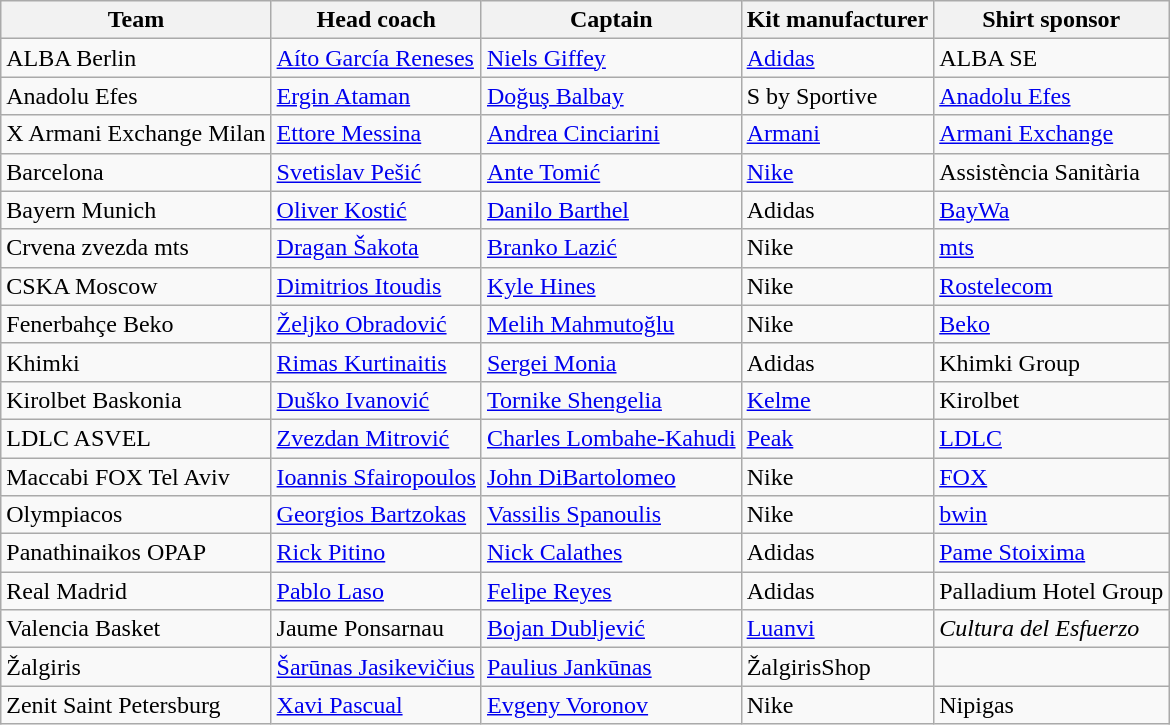<table class="wikitable sortable" style="text-align: left">
<tr>
<th>Team</th>
<th>Head coach</th>
<th>Captain</th>
<th>Kit manufacturer</th>
<th>Shirt sponsor</th>
</tr>
<tr>
<td> ALBA Berlin</td>
<td> <a href='#'>Aíto García Reneses</a></td>
<td> <a href='#'>Niels Giffey</a></td>
<td><a href='#'>Adidas</a></td>
<td>ALBA SE</td>
</tr>
<tr>
<td> Anadolu Efes</td>
<td> <a href='#'>Ergin Ataman</a></td>
<td> <a href='#'>Doğuş Balbay</a></td>
<td>S by Sportive</td>
<td><a href='#'>Anadolu Efes</a></td>
</tr>
<tr>
<td>X Armani Exchange Milan</td>
<td> <a href='#'>Ettore Messina</a></td>
<td> <a href='#'>Andrea Cinciarini</a></td>
<td><a href='#'>Armani</a></td>
<td><a href='#'>Armani Exchange</a></td>
</tr>
<tr>
<td> Barcelona</td>
<td> <a href='#'>Svetislav Pešić</a></td>
<td> <a href='#'>Ante Tomić</a></td>
<td><a href='#'>Nike</a></td>
<td>Assistència Sanitària</td>
</tr>
<tr>
<td> Bayern Munich</td>
<td> <a href='#'>Oliver Kostić</a></td>
<td> <a href='#'>Danilo Barthel</a></td>
<td>Adidas</td>
<td><a href='#'>BayWa</a></td>
</tr>
<tr>
<td> Crvena zvezda mts</td>
<td> <a href='#'>Dragan Šakota</a></td>
<td> <a href='#'>Branko Lazić</a></td>
<td>Nike</td>
<td><a href='#'>mts</a></td>
</tr>
<tr>
<td> CSKA Moscow</td>
<td> <a href='#'>Dimitrios Itoudis</a></td>
<td> <a href='#'>Kyle Hines</a></td>
<td>Nike</td>
<td><a href='#'>Rostelecom</a></td>
</tr>
<tr>
<td> Fenerbahçe Beko</td>
<td> <a href='#'>Željko Obradović</a></td>
<td> <a href='#'>Melih Mahmutoğlu</a></td>
<td>Nike</td>
<td><a href='#'>Beko</a></td>
</tr>
<tr>
<td> Khimki</td>
<td> <a href='#'>Rimas Kurtinaitis</a></td>
<td> <a href='#'>Sergei Monia</a></td>
<td>Adidas</td>
<td>Khimki Group</td>
</tr>
<tr>
<td> Kirolbet Baskonia</td>
<td> <a href='#'>Duško Ivanović</a></td>
<td> <a href='#'>Tornike Shengelia</a></td>
<td><a href='#'>Kelme</a></td>
<td>Kirolbet</td>
</tr>
<tr>
<td> LDLC ASVEL</td>
<td> <a href='#'>Zvezdan Mitrović</a></td>
<td> <a href='#'>Charles Lombahe-Kahudi</a></td>
<td><a href='#'>Peak</a></td>
<td><a href='#'>LDLC</a></td>
</tr>
<tr>
<td> Maccabi FOX Tel Aviv</td>
<td> <a href='#'>Ioannis Sfairopoulos</a></td>
<td> <a href='#'>John DiBartolomeo</a></td>
<td>Nike</td>
<td><a href='#'>FOX</a></td>
</tr>
<tr>
<td> Olympiacos</td>
<td> <a href='#'>Georgios Bartzokas</a></td>
<td> <a href='#'>Vassilis Spanoulis</a></td>
<td>Nike</td>
<td><a href='#'>bwin</a></td>
</tr>
<tr>
<td> Panathinaikos OPAP</td>
<td> <a href='#'>Rick Pitino</a></td>
<td> <a href='#'>Nick Calathes</a></td>
<td>Adidas</td>
<td><a href='#'>Pame Stoixima</a></td>
</tr>
<tr>
<td> Real Madrid</td>
<td> <a href='#'>Pablo Laso</a></td>
<td> <a href='#'>Felipe Reyes</a></td>
<td>Adidas</td>
<td>Palladium Hotel Group</td>
</tr>
<tr>
<td> Valencia Basket</td>
<td> Jaume Ponsarnau</td>
<td> <a href='#'>Bojan Dubljević</a></td>
<td><a href='#'>Luanvi</a></td>
<td><em>Cultura del Esfuerzo</em></td>
</tr>
<tr>
<td> Žalgiris</td>
<td> <a href='#'>Šarūnas Jasikevičius</a></td>
<td> <a href='#'>Paulius Jankūnas</a></td>
<td>ŽalgirisShop</td>
<td></td>
</tr>
<tr>
<td> Zenit Saint Petersburg</td>
<td> <a href='#'>Xavi Pascual</a></td>
<td> <a href='#'>Evgeny Voronov</a></td>
<td>Nike</td>
<td>Nipigas</td>
</tr>
</table>
